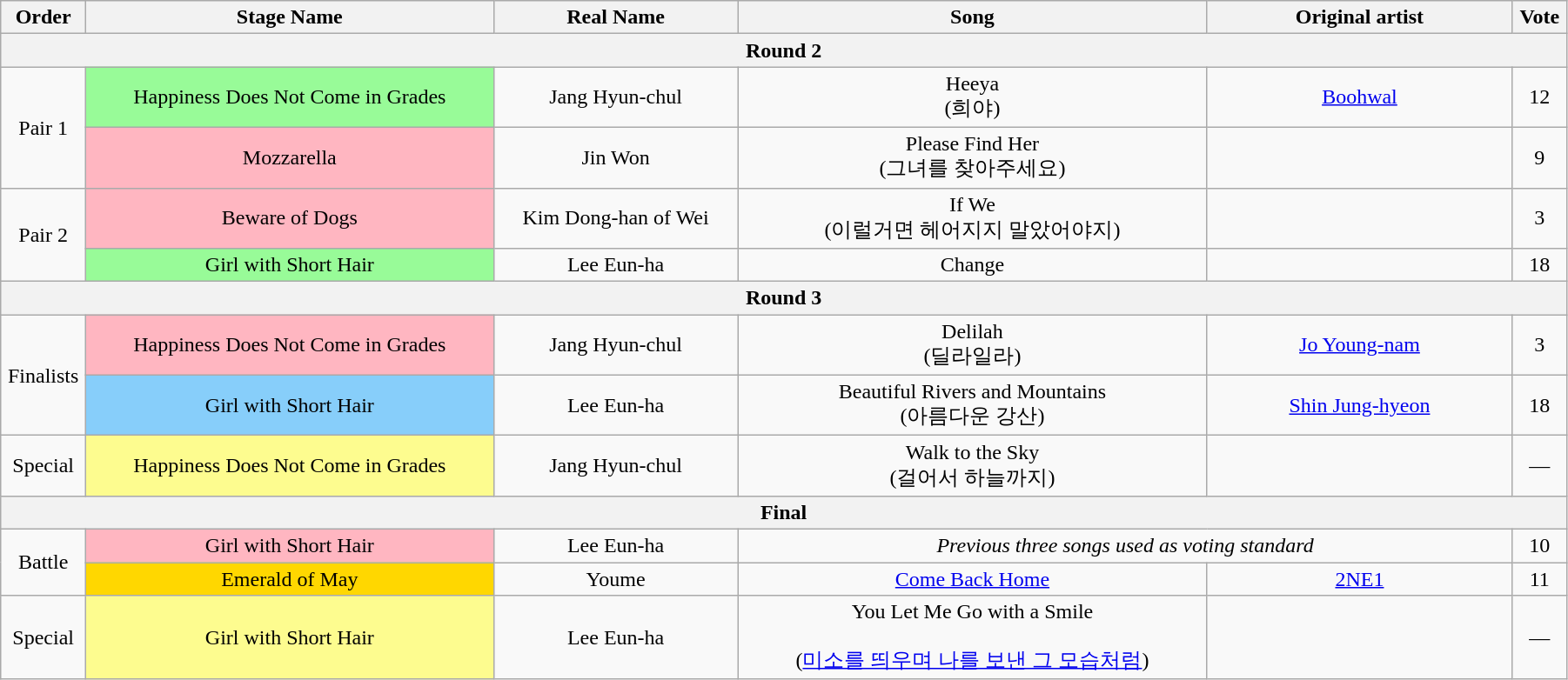<table class="wikitable" style="text-align:center; width:95%;">
<tr>
<th style="width:1%;">Order</th>
<th style="width:20%;">Stage Name</th>
<th style="width:12%;">Real Name</th>
<th style="width:23%;">Song</th>
<th style="width:15%;">Original artist</th>
<th style="width:1%;">Vote</th>
</tr>
<tr>
<th colspan=6>Round 2</th>
</tr>
<tr>
<td rowspan=2>Pair 1</td>
<td bgcolor="palegreen">Happiness Does Not Come in Grades</td>
<td>Jang Hyun-chul</td>
<td>Heeya<br>(희야)</td>
<td><a href='#'>Boohwal</a></td>
<td>12</td>
</tr>
<tr>
<td bgcolor="lightpink">Mozzarella</td>
<td>Jin Won</td>
<td>Please Find Her<br>(그녀를 찾아주세요)</td>
<td></td>
<td>9</td>
</tr>
<tr>
<td rowspan=2>Pair 2</td>
<td bgcolor="lightpink">Beware of Dogs</td>
<td>Kim Dong-han of Wei</td>
<td>If We<br>(이럴거면 헤어지지 말았어야지)</td>
<td></td>
<td>3</td>
</tr>
<tr>
<td bgcolor="palegreen">Girl with Short Hair</td>
<td>Lee Eun-ha</td>
<td>Change</td>
<td></td>
<td>18</td>
</tr>
<tr>
<th colspan=6>Round 3</th>
</tr>
<tr>
<td rowspan=2>Finalists</td>
<td bgcolor="lightpink">Happiness Does Not Come in Grades</td>
<td>Jang Hyun-chul</td>
<td>Delilah<br>(딜라일라)</td>
<td><a href='#'>Jo Young-nam</a></td>
<td>3</td>
</tr>
<tr>
<td bgcolor="lightskyblue">Girl with Short Hair</td>
<td>Lee Eun-ha</td>
<td>Beautiful Rivers and Mountains<br>(아름다운 강산)</td>
<td><a href='#'>Shin Jung-hyeon</a></td>
<td>18</td>
</tr>
<tr>
<td>Special</td>
<td bgcolor="#FDFC8F">Happiness Does Not Come in Grades</td>
<td>Jang Hyun-chul</td>
<td>Walk to the Sky<br>(걸어서 하늘까지)</td>
<td></td>
<td>—</td>
</tr>
<tr>
<th colspan=6>Final</th>
</tr>
<tr>
<td rowspan=2>Battle</td>
<td bgcolor="lightpink">Girl with Short Hair</td>
<td>Lee Eun-ha</td>
<td colspan=2><em>Previous three songs used as voting standard</em></td>
<td>10</td>
</tr>
<tr>
<td bgcolor="gold">Emerald of May</td>
<td>Youme</td>
<td><a href='#'>Come Back Home</a></td>
<td><a href='#'>2NE1</a></td>
<td>11</td>
</tr>
<tr>
<td>Special</td>
<td bgcolor="#FDFC8F">Girl with Short Hair</td>
<td>Lee Eun-ha</td>
<td>You Let Me Go with a Smile<br><br>(<a href='#'>미소를 띄우며 나를 보낸 그 모습처럼</a>)</td>
<td></td>
<td>—</td>
</tr>
</table>
